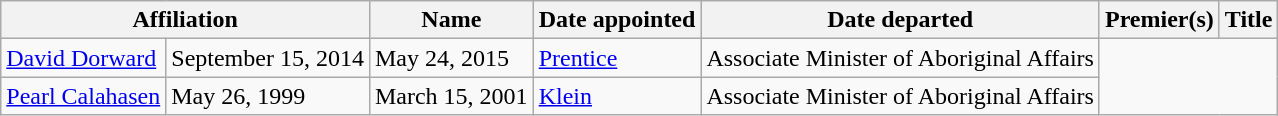<table class="wikitable">
<tr>
<th colspan="2">Affiliation</th>
<th>Name</th>
<th>Date appointed</th>
<th>Date departed</th>
<th>Premier(s)</th>
<th>Title</th>
</tr>
<tr>
<td><a href='#'>David Dorward</a></td>
<td>September 15, 2014</td>
<td>May 24, 2015</td>
<td><a href='#'>Prentice</a></td>
<td>Associate Minister of Aboriginal Affairs</td>
</tr>
<tr>
<td><a href='#'>Pearl Calahasen</a></td>
<td>May 26, 1999</td>
<td>March 15, 2001</td>
<td><a href='#'>Klein</a></td>
<td>Associate Minister of Aboriginal Affairs</td>
</tr>
</table>
